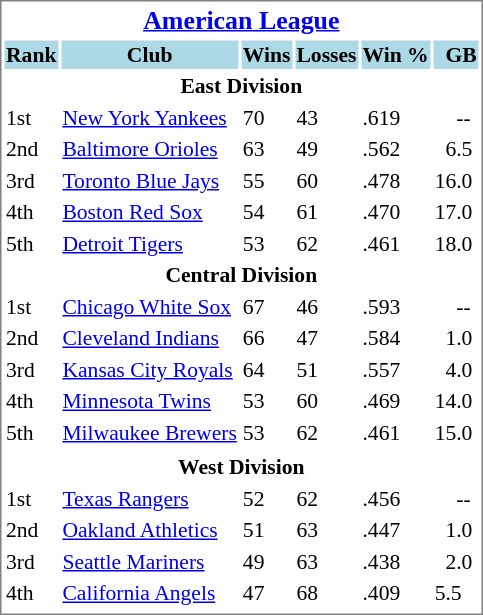<table cellpadding="1" style="width:auto;font-size: 90%; border: 1px solid gray;">
<tr align="center" style="font-size: larger;">
<th colspan=6><a href='#'>American League</a></th>
</tr>
<tr style="background:lightblue;">
<th>Rank</th>
<th>Club</th>
<th>Wins</th>
<th>Losses</th>
<th>Win %</th>
<th>  GB</th>
</tr>
<tr align="center" style="vertical-align: middle;" style="background:lightblue;">
<th colspan=6>East Division</th>
</tr>
<tr>
<td>1st</td>
<td><a href='#'>New York Yankees</a></td>
<td>70</td>
<td>43</td>
<td>.619</td>
<td>    --</td>
</tr>
<tr>
<td>2nd</td>
<td><a href='#'>Baltimore Orioles</a></td>
<td>63</td>
<td>49</td>
<td>.562</td>
<td>  6.5</td>
</tr>
<tr>
<td>3rd</td>
<td><a href='#'>Toronto Blue Jays</a></td>
<td>55</td>
<td>60</td>
<td>.478</td>
<td>16.0</td>
</tr>
<tr>
<td>4th</td>
<td><a href='#'>Boston Red Sox</a></td>
<td>54</td>
<td>61</td>
<td>.470</td>
<td>17.0</td>
</tr>
<tr>
<td>5th</td>
<td><a href='#'>Detroit Tigers</a></td>
<td>53</td>
<td>62</td>
<td>.461</td>
<td>18.0</td>
</tr>
<tr align="center" style="vertical-align: middle;" style="background:lightblue;">
<th colspan=6>Central Division</th>
</tr>
<tr>
<td>1st</td>
<td><a href='#'>Chicago White Sox</a></td>
<td>67</td>
<td>46</td>
<td>.593</td>
<td>    --</td>
</tr>
<tr>
<td>2nd</td>
<td><a href='#'>Cleveland Indians</a></td>
<td>66</td>
<td>47</td>
<td>.584</td>
<td>  1.0</td>
</tr>
<tr>
<td>3rd</td>
<td><a href='#'>Kansas City Royals</a></td>
<td>64</td>
<td>51</td>
<td>.557</td>
<td>  4.0</td>
</tr>
<tr>
<td>4th</td>
<td><a href='#'>Minnesota Twins</a></td>
<td>53</td>
<td>60</td>
<td>.469</td>
<td>14.0</td>
</tr>
<tr>
<td>5th</td>
<td><a href='#'>Milwaukee Brewers</a></td>
<td>53</td>
<td>62</td>
<td>.461</td>
<td>15.0</td>
</tr>
<tr>
</tr>
<tr align="center" style="vertical-align: middle;" style="background:lightblue;">
<th colspan=6>West Division</th>
</tr>
<tr>
<td>1st</td>
<td><a href='#'>Texas Rangers</a></td>
<td>52</td>
<td>62</td>
<td>.456</td>
<td>    --</td>
</tr>
<tr>
<td>2nd</td>
<td><a href='#'>Oakland Athletics</a></td>
<td>51</td>
<td>63</td>
<td>.447</td>
<td>  1.0</td>
</tr>
<tr>
<td>3rd</td>
<td><a href='#'>Seattle Mariners</a></td>
<td>49</td>
<td>63</td>
<td>.438</td>
<td>  2.0</td>
</tr>
<tr>
<td>4th</td>
<td><a href='#'>California Angels</a></td>
<td>47</td>
<td>68</td>
<td>.409</td>
<td>5.5</td>
</tr>
<tr>
</tr>
</table>
